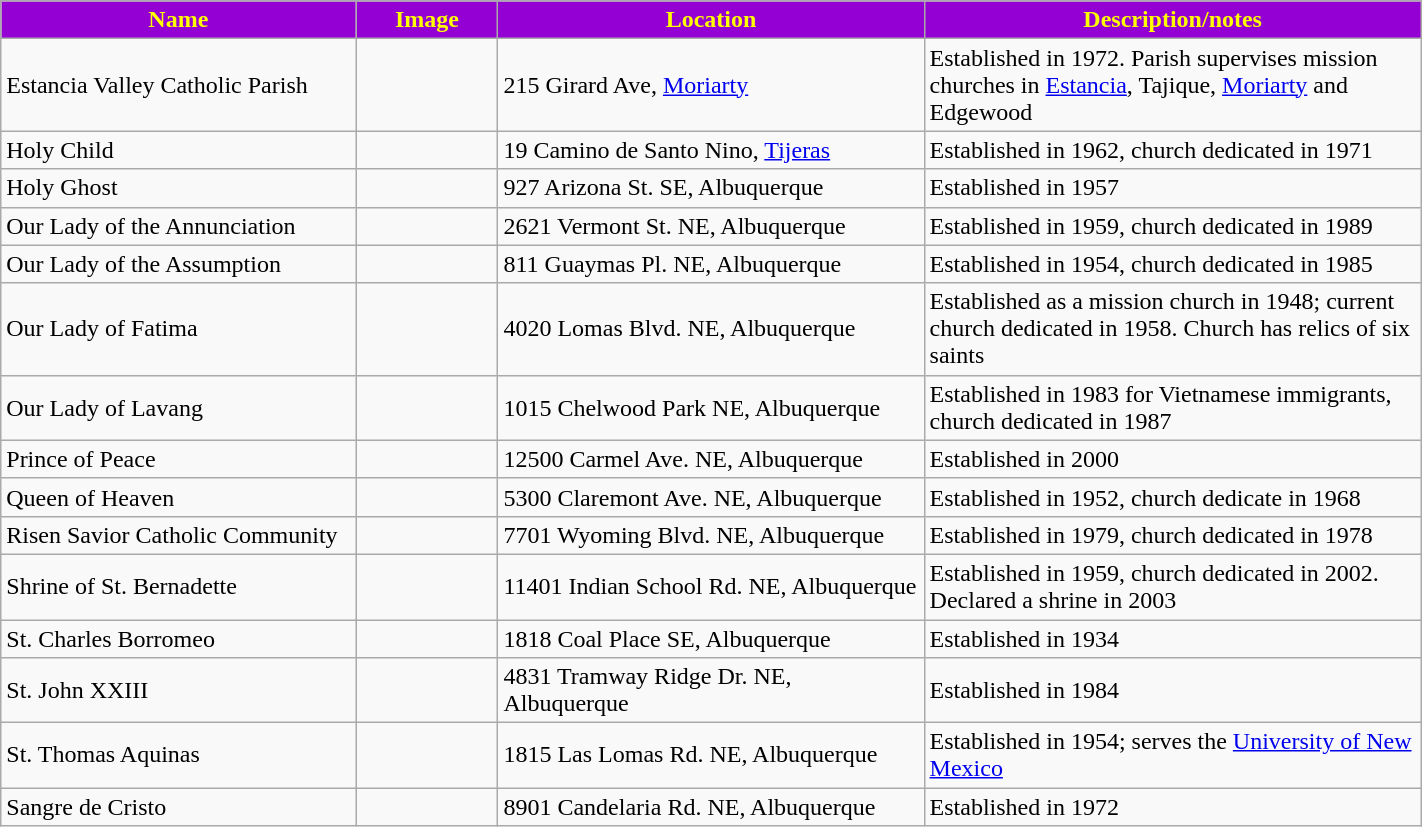<table class="wikitable sortable" style="width:75%">
<tr>
<th style="background:darkviolet; color:yellow;" width="25%"><strong>Name</strong></th>
<th style="background:darkviolet; color:yellow;" width="10%"><strong>Image</strong></th>
<th style="background:darkviolet; color:yellow;" width="30%"><strong>Location</strong></th>
<th style="background:darkviolet; color:yellow;" width="35%"><strong>Description/notes</strong></th>
</tr>
<tr>
<td>Estancia Valley Catholic Parish</td>
<td></td>
<td>215 Girard Ave, <a href='#'>Moriarty</a></td>
<td>Established in 1972. Parish supervises mission churches in <a href='#'>Estancia</a>, Tajique, <a href='#'>Moriarty</a> and Edgewood</td>
</tr>
<tr>
<td>Holy Child</td>
<td></td>
<td>19 Camino de Santo Nino, <a href='#'>Tijeras</a></td>
<td>Established in 1962, church dedicated in 1971</td>
</tr>
<tr>
<td>Holy Ghost</td>
<td></td>
<td>927 Arizona St. SE, Albuquerque</td>
<td>Established in 1957</td>
</tr>
<tr>
<td>Our Lady of the Annunciation</td>
<td></td>
<td>2621 Vermont St. NE, Albuquerque</td>
<td>Established in 1959, church dedicated in 1989</td>
</tr>
<tr>
<td>Our Lady of the Assumption</td>
<td></td>
<td>811 Guaymas Pl. NE, Albuquerque</td>
<td>Established in 1954, church dedicated in 1985</td>
</tr>
<tr>
<td>Our Lady of Fatima</td>
<td></td>
<td>4020 Lomas Blvd. NE, Albuquerque</td>
<td>Established as a mission church in 1948; current church dedicated in 1958.   Church has relics of six saints</td>
</tr>
<tr>
<td>Our Lady of Lavang</td>
<td></td>
<td>1015 Chelwood Park NE, Albuquerque</td>
<td>Established in 1983 for Vietnamese immigrants, church dedicated in 1987</td>
</tr>
<tr>
<td>Prince of Peace</td>
<td></td>
<td>12500 Carmel Ave. NE, Albuquerque</td>
<td>Established in 2000</td>
</tr>
<tr>
<td>Queen of Heaven</td>
<td></td>
<td>5300 Claremont Ave. NE, Albuquerque</td>
<td>Established in 1952, church dedicate in 1968</td>
</tr>
<tr>
<td>Risen Savior Catholic Community</td>
<td></td>
<td>7701 Wyoming Blvd. NE, Albuquerque</td>
<td>Established in 1979, church dedicated in 1978</td>
</tr>
<tr>
<td>Shrine of St. Bernadette</td>
<td></td>
<td>11401 Indian School Rd. NE, Albuquerque</td>
<td>Established in 1959, church dedicated in 2002. Declared a shrine in 2003</td>
</tr>
<tr>
<td>St. Charles Borromeo</td>
<td></td>
<td>1818 Coal Place SE, Albuquerque</td>
<td>Established in 1934</td>
</tr>
<tr>
<td>St. John XXIII</td>
<td></td>
<td>4831 Tramway Ridge Dr. NE, Albuquerque</td>
<td>Established in 1984</td>
</tr>
<tr>
<td>St. Thomas Aquinas</td>
<td></td>
<td>1815 Las Lomas Rd. NE, Albuquerque</td>
<td>Established in 1954; serves the <a href='#'>University of New Mexico</a></td>
</tr>
<tr>
<td>Sangre de Cristo</td>
<td></td>
<td>8901 Candelaria Rd. NE, Albuquerque</td>
<td>Established in 1972</td>
</tr>
</table>
